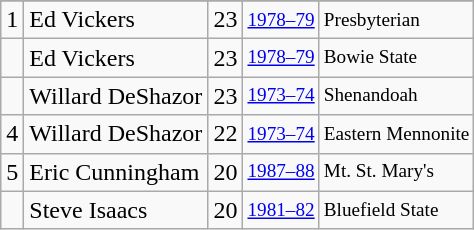<table class="wikitable">
<tr>
</tr>
<tr>
<td>1</td>
<td>Ed Vickers</td>
<td>23</td>
<td style="font-size:80%;"><a href='#'>1978–79</a></td>
<td style="font-size:80%;">Presbyterian</td>
</tr>
<tr>
<td></td>
<td>Ed Vickers</td>
<td>23</td>
<td style="font-size:80%;"><a href='#'>1978–79</a></td>
<td style="font-size:80%;">Bowie State</td>
</tr>
<tr>
<td></td>
<td>Willard DeShazor</td>
<td>23</td>
<td style="font-size:80%;"><a href='#'>1973–74</a></td>
<td style="font-size:80%;">Shenandoah</td>
</tr>
<tr>
<td>4</td>
<td>Willard DeShazor</td>
<td>22</td>
<td style="font-size:80%;"><a href='#'>1973–74</a></td>
<td style="font-size:80%;">Eastern Mennonite</td>
</tr>
<tr>
<td>5</td>
<td>Eric Cunningham</td>
<td>20</td>
<td style="font-size:80%;"><a href='#'>1987–88</a></td>
<td style="font-size:80%;">Mt. St. Mary's</td>
</tr>
<tr>
<td></td>
<td>Steve Isaacs</td>
<td>20</td>
<td style="font-size:80%;"><a href='#'>1981–82</a></td>
<td style="font-size:80%;">Bluefield State</td>
</tr>
</table>
